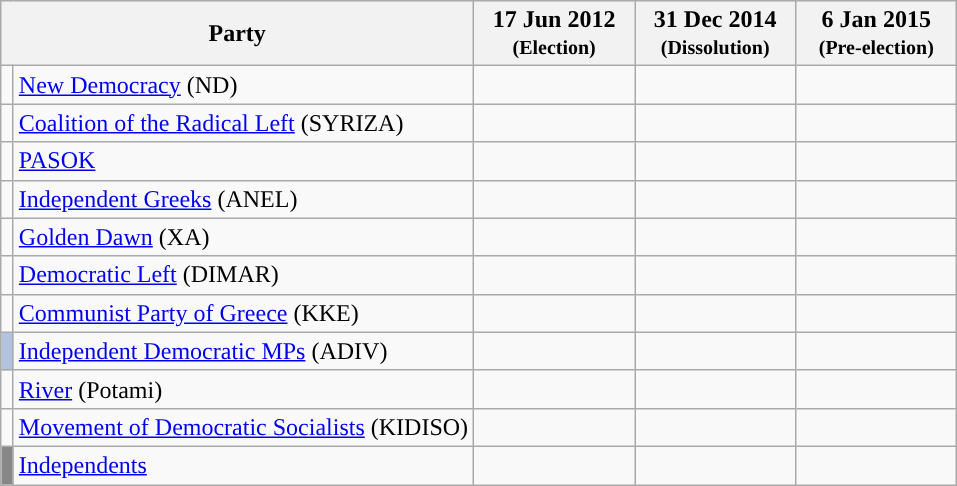<table class="wikitable" style="text-align:center; font-size:100%; margin-bottom:0">
<tr bgcolor="#E9E9E9">
<th align="left" colspan="2" width="300">Party</th>
<th width="100">17 Jun 2012<br><small>(Election)</small></th>
<th width="100">31 Dec 2014<br><small>(Dissolution)</small></th>
<th width="100">6 Jan 2015<br><small>(Pre-election)</small></th>
</tr>
<tr>
<td width="1"></td>
<td align="left"><a href='#'>New Democracy</a> (ND)</td>
<td></td>
<td></td>
<td></td>
</tr>
<tr>
<td></td>
<td align="left"><a href='#'>Coalition of the Radical Left</a> (SYRIZA)</td>
<td></td>
<td></td>
<td></td>
</tr>
<tr>
<td></td>
<td align="left"><a href='#'>PASOK</a></td>
<td></td>
<td></td>
<td></td>
</tr>
<tr>
<td></td>
<td align="left"><a href='#'>Independent Greeks</a> (ANEL)</td>
<td></td>
<td></td>
<td></td>
</tr>
<tr>
<td></td>
<td align="left"><a href='#'>Golden Dawn</a> (ΧΑ)</td>
<td></td>
<td></td>
<td></td>
</tr>
<tr>
<td></td>
<td align="left"><a href='#'>Democratic Left</a> (DIMAR)</td>
<td></td>
<td></td>
<td></td>
</tr>
<tr>
<td></td>
<td align="left"><a href='#'>Communist Party of Greece</a> (KKE)</td>
<td></td>
<td></td>
<td></td>
</tr>
<tr>
<td bgcolor="#B0C4DE"></td>
<td align="left"><a href='#'>Independent Democratic MPs</a> (ADIV)</td>
<td></td>
<td></td>
<td></td>
</tr>
<tr>
<td></td>
<td align="left"><a href='#'>River</a> (Potami)</td>
<td></td>
<td></td>
<td></td>
</tr>
<tr>
<td></td>
<td align="left"><a href='#'>Movement of Democratic Socialists</a> (KIDISO)</td>
<td></td>
<td></td>
<td></td>
</tr>
<tr>
<td bgcolor="#878787"></td>
<td align="left"><a href='#'>Independents</a></td>
<td></td>
<td></td>
<td></td>
</tr>
</table>
